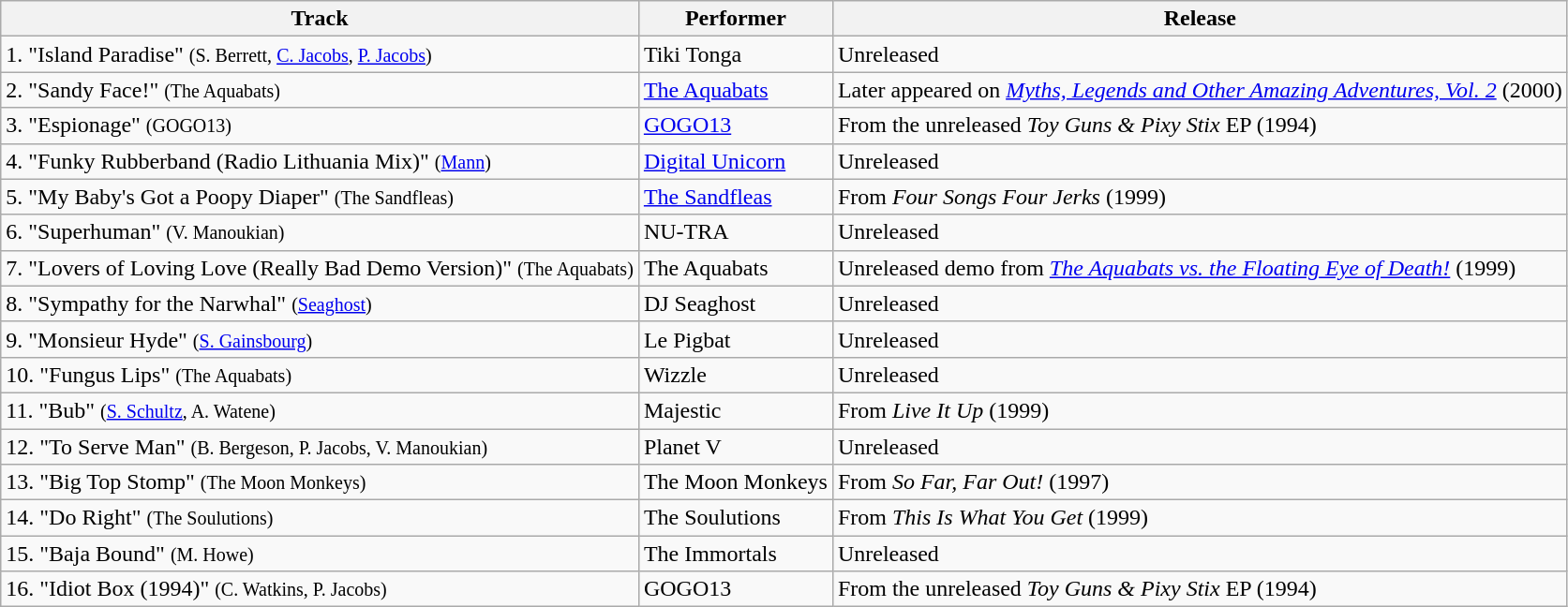<table class ="wikitable">
<tr>
<th>Track</th>
<th>Performer</th>
<th>Release</th>
</tr>
<tr>
<td>1. "Island Paradise" <small>(S. Berrett, <a href='#'>C. Jacobs</a>, <a href='#'>P. Jacobs</a>)</small></td>
<td>Tiki Tonga</td>
<td>Unreleased</td>
</tr>
<tr>
<td>2. "Sandy Face!" <small>(The Aquabats)</small></td>
<td><a href='#'>The Aquabats</a></td>
<td>Later appeared on <em><a href='#'>Myths, Legends and Other Amazing Adventures, Vol. 2</a></em> (2000)</td>
</tr>
<tr>
<td>3. "Espionage" <small>(GOGO13)</small></td>
<td><a href='#'>GOGO13</a></td>
<td>From the unreleased <em>Toy Guns & Pixy Stix</em> EP (1994)</td>
</tr>
<tr>
<td>4. "Funky Rubberband (Radio Lithuania Mix)" <small>(<a href='#'>Mann</a>)</small></td>
<td><a href='#'>Digital Unicorn</a></td>
<td>Unreleased</td>
</tr>
<tr>
<td>5. "My Baby's Got a Poopy Diaper" <small>(The Sandfleas)</small></td>
<td><a href='#'>The Sandfleas</a></td>
<td>From <em>Four Songs Four Jerks</em> (1999)</td>
</tr>
<tr>
<td>6. "Superhuman" <small>(V. Manoukian)</small></td>
<td>NU-TRA</td>
<td>Unreleased</td>
</tr>
<tr>
<td>7. "Lovers of Loving Love (Really Bad Demo Version)" <small>(The Aquabats)</small></td>
<td>The Aquabats</td>
<td>Unreleased demo from <em><a href='#'>The Aquabats vs. the Floating Eye of Death!</a></em> (1999)</td>
</tr>
<tr>
<td>8. "Sympathy for the Narwhal" <small>(<a href='#'>Seaghost</a>)</small></td>
<td>DJ Seaghost</td>
<td>Unreleased</td>
</tr>
<tr>
<td>9. "Monsieur Hyde" <small>(<a href='#'>S. Gainsbourg</a>)</small></td>
<td>Le Pigbat</td>
<td>Unreleased</td>
</tr>
<tr>
<td>10. "Fungus Lips" <small>(The Aquabats)</small></td>
<td>Wizzle</td>
<td>Unreleased</td>
</tr>
<tr>
<td>11. "Bub" <small>(<a href='#'>S. Schultz</a>, A. Watene)</small></td>
<td>Majestic</td>
<td>From <em>Live It Up</em> (1999)</td>
</tr>
<tr>
<td>12. "To Serve Man" <small>(B. Bergeson, P. Jacobs, V. Manoukian)</small></td>
<td>Planet V</td>
<td>Unreleased</td>
</tr>
<tr>
<td>13. "Big Top Stomp" <small>(The Moon Monkeys)</small></td>
<td>The Moon Monkeys</td>
<td>From <em>So Far, Far Out!</em> (1997)</td>
</tr>
<tr>
<td>14. "Do Right" <small>(The Soulutions)</small></td>
<td>The Soulutions</td>
<td>From <em>This Is What You Get</em> (1999)</td>
</tr>
<tr>
<td>15. "Baja Bound" <small>(M. Howe)</small></td>
<td>The Immortals</td>
<td>Unreleased</td>
</tr>
<tr>
<td>16. "Idiot Box (1994)" <small>(C. Watkins, P. Jacobs)</small></td>
<td>GOGO13</td>
<td>From the unreleased <em>Toy Guns & Pixy Stix</em> EP (1994)</td>
</tr>
</table>
